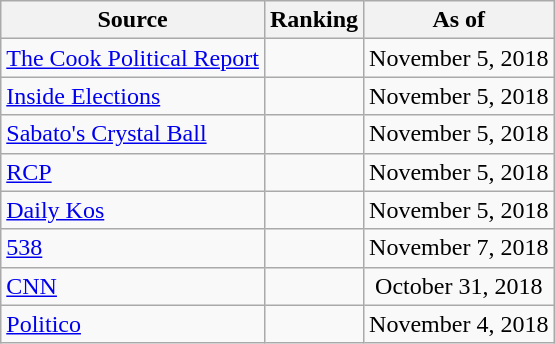<table class="wikitable" style="text-align:center">
<tr>
<th>Source</th>
<th>Ranking</th>
<th>As of</th>
</tr>
<tr>
<td align=left><a href='#'>The Cook Political Report</a></td>
<td></td>
<td>November 5, 2018</td>
</tr>
<tr>
<td align=left><a href='#'>Inside Elections</a></td>
<td></td>
<td>November 5, 2018</td>
</tr>
<tr>
<td align=left><a href='#'>Sabato's Crystal Ball</a></td>
<td></td>
<td>November 5, 2018</td>
</tr>
<tr>
<td align="left"><a href='#'>RCP</a></td>
<td></td>
<td>November 5, 2018</td>
</tr>
<tr>
<td align="left"><a href='#'>Daily Kos</a></td>
<td></td>
<td>November 5, 2018</td>
</tr>
<tr>
<td align="left"><a href='#'>538</a></td>
<td></td>
<td>November 7, 2018</td>
</tr>
<tr>
<td align="left"><a href='#'>CNN</a></td>
<td></td>
<td>October 31, 2018</td>
</tr>
<tr>
<td align="left"><a href='#'>Politico</a></td>
<td></td>
<td>November 4, 2018</td>
</tr>
</table>
